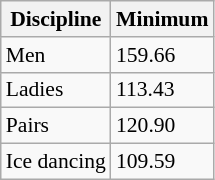<table class="wikitable" style="font-size: 90%;">
<tr>
<th>Discipline</th>
<th>Minimum</th>
</tr>
<tr>
<td>Men</td>
<td>159.66</td>
</tr>
<tr>
<td>Ladies</td>
<td>113.43</td>
</tr>
<tr>
<td>Pairs</td>
<td>120.90</td>
</tr>
<tr>
<td>Ice dancing</td>
<td>109.59</td>
</tr>
</table>
